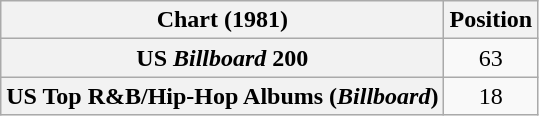<table class="wikitable sortable plainrowheaders" style="text-align:center">
<tr>
<th scope="col">Chart (1981)</th>
<th scope="col">Position</th>
</tr>
<tr>
<th scope="row">US <em>Billboard</em> 200</th>
<td>63</td>
</tr>
<tr>
<th scope="row">US Top R&B/Hip-Hop Albums (<em>Billboard</em>)</th>
<td>18</td>
</tr>
</table>
